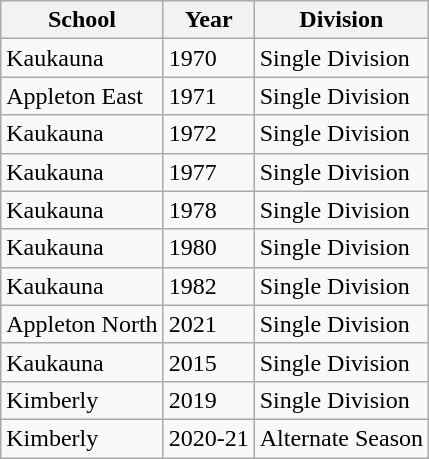<table class="wikitable">
<tr>
<th>School</th>
<th>Year</th>
<th>Division</th>
</tr>
<tr>
<td>Kaukauna</td>
<td>1970</td>
<td>Single Division</td>
</tr>
<tr>
<td>Appleton East</td>
<td>1971</td>
<td>Single Division</td>
</tr>
<tr>
<td>Kaukauna</td>
<td>1972</td>
<td>Single Division</td>
</tr>
<tr>
<td>Kaukauna</td>
<td>1977</td>
<td>Single Division</td>
</tr>
<tr>
<td>Kaukauna</td>
<td>1978</td>
<td>Single Division</td>
</tr>
<tr>
<td>Kaukauna</td>
<td>1980</td>
<td>Single Division</td>
</tr>
<tr>
<td>Kaukauna</td>
<td>1982</td>
<td>Single Division</td>
</tr>
<tr>
<td>Appleton North</td>
<td>2021</td>
<td>Single Division</td>
</tr>
<tr>
<td>Kaukauna</td>
<td>2015</td>
<td>Single Division</td>
</tr>
<tr>
<td>Kimberly</td>
<td>2019</td>
<td>Single Division</td>
</tr>
<tr>
<td>Kimberly</td>
<td>2020-21</td>
<td>Alternate Season</td>
</tr>
</table>
